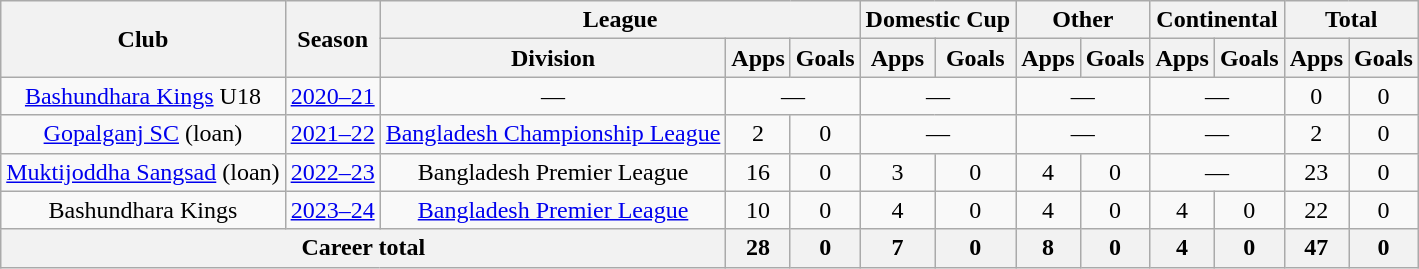<table class="wikitable" style="text-align:center">
<tr>
<th rowspan="2">Club</th>
<th rowspan="2">Season</th>
<th colspan="3">League</th>
<th colspan="2">Domestic Cup</th>
<th colspan="2">Other</th>
<th colspan="2">Continental</th>
<th colspan="2">Total</th>
</tr>
<tr>
<th>Division</th>
<th>Apps</th>
<th>Goals</th>
<th>Apps</th>
<th>Goals</th>
<th>Apps</th>
<th>Goals</th>
<th>Apps</th>
<th>Goals</th>
<th>Apps</th>
<th>Goals</th>
</tr>
<tr>
<td><a href='#'>Bashundhara Kings</a> U18</td>
<td><a href='#'>2020–21</a></td>
<td>—</td>
<td colspan="2">—</td>
<td colspan="2">—</td>
<td colspan="2">—</td>
<td colspan="2">—</td>
<td>0</td>
<td>0</td>
</tr>
<tr>
<td><a href='#'>Gopalganj SC</a> (loan)</td>
<td><a href='#'>2021–22</a></td>
<td><a href='#'>Bangladesh Championship League</a></td>
<td>2</td>
<td>0</td>
<td colspan="2">—</td>
<td colspan="2">—</td>
<td colspan="2">—</td>
<td>2</td>
<td>0</td>
</tr>
<tr>
<td><a href='#'>Muktijoddha Sangsad</a> (loan)</td>
<td><a href='#'>2022–23</a></td>
<td>Bangladesh Premier League</td>
<td>16</td>
<td>0</td>
<td>3</td>
<td>0</td>
<td>4</td>
<td>0</td>
<td colspan="2">—</td>
<td>23</td>
<td>0</td>
</tr>
<tr>
<td>Bashundhara Kings</td>
<td><a href='#'>2023–24</a></td>
<td><a href='#'>Bangladesh Premier League</a></td>
<td>10</td>
<td>0</td>
<td>4</td>
<td>0</td>
<td>4</td>
<td>0</td>
<td>4</td>
<td>0</td>
<td>22</td>
<td>0</td>
</tr>
<tr>
<th colspan="3">Career total</th>
<th>28</th>
<th>0</th>
<th>7</th>
<th>0</th>
<th>8</th>
<th>0</th>
<th>4</th>
<th>0</th>
<th>47</th>
<th>0</th>
</tr>
</table>
